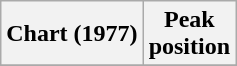<table class="wikitable sortable plainrowheaders" style="text-align:center">
<tr>
<th scope="col">Chart (1977)</th>
<th scope="col">Peak<br>position</th>
</tr>
<tr>
</tr>
</table>
